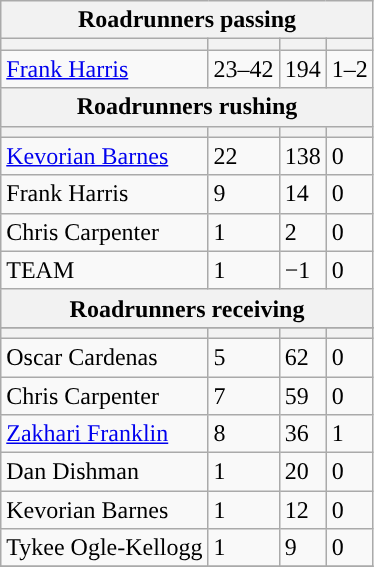<table class="wikitable plainrowheaders">
<tr>
<th colspan="6">Roadrunners passing</th>
</tr>
<tr>
<th scope="col"></th>
<th scope="col"></th>
<th scope="col"></th>
<th scope="col"></th>
</tr>
<tr>
<td><a href='#'>Frank Harris</a></td>
<td>23–42</td>
<td>194</td>
<td>1–2</td>
</tr>
<tr>
<th colspan="6">Roadrunners rushing</th>
</tr>
<tr>
<th scope="col"></th>
<th scope="col"></th>
<th scope="col"></th>
<th scope="col"></th>
</tr>
<tr>
<td><a href='#'>Kevorian Barnes</a></td>
<td>22</td>
<td>138</td>
<td>0</td>
</tr>
<tr>
<td>Frank Harris</td>
<td>9</td>
<td>14</td>
<td>0</td>
</tr>
<tr>
<td>Chris Carpenter</td>
<td>1</td>
<td>2</td>
<td>0</td>
</tr>
<tr>
<td>TEAM</td>
<td>1</td>
<td>−1</td>
<td>0</td>
</tr>
<tr>
<th colspan="6">Roadrunners receiving</th>
</tr>
<tr>
</tr>
<tr>
<th scope="col"></th>
<th scope="col"></th>
<th scope="col"></th>
<th scope="col"></th>
</tr>
<tr>
<td>Oscar Cardenas</td>
<td>5</td>
<td>62</td>
<td>0</td>
</tr>
<tr>
<td>Chris Carpenter</td>
<td>7</td>
<td>59</td>
<td>0</td>
</tr>
<tr>
<td><a href='#'>Zakhari Franklin</a></td>
<td>8</td>
<td>36</td>
<td>1</td>
</tr>
<tr>
<td>Dan Dishman</td>
<td>1</td>
<td>20</td>
<td>0</td>
</tr>
<tr>
<td>Kevorian Barnes</td>
<td>1</td>
<td>12</td>
<td>0</td>
</tr>
<tr>
<td>Tykee Ogle-Kellogg</td>
<td>1</td>
<td>9</td>
<td>0</td>
</tr>
<tr>
</tr>
</table>
